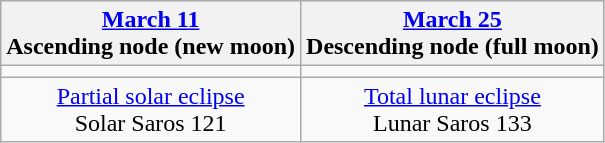<table class="wikitable">
<tr>
<th><a href='#'>March 11</a><br>Ascending node (new moon)<br></th>
<th><a href='#'>March 25</a><br>Descending node (full moon)<br></th>
</tr>
<tr>
<td></td>
<td></td>
</tr>
<tr align=center>
<td><a href='#'>Partial solar eclipse</a><br>Solar Saros 121</td>
<td><a href='#'>Total lunar eclipse</a><br>Lunar Saros 133</td>
</tr>
</table>
